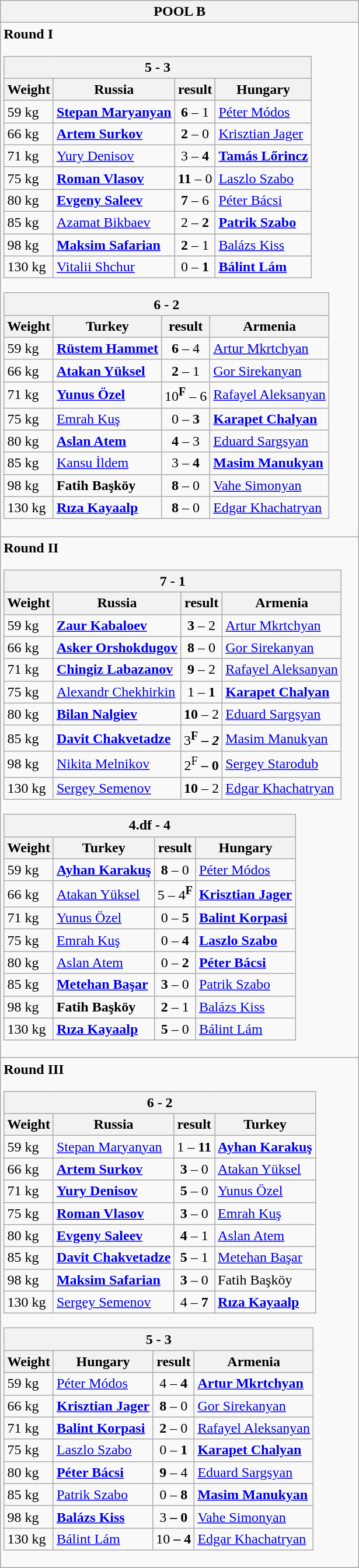<table class="wikitable outercollapse">
<tr>
<th>POOL B</th>
</tr>
<tr>
<td><strong>Round I</strong><br><table class="wikitable collapsible innercollapse">
<tr>
<th colspan=4> 5 -  3</th>
</tr>
<tr>
<th>Weight</th>
<th>Russia</th>
<th>result</th>
<th>Hungary</th>
</tr>
<tr>
<td>59 kg</td>
<td><strong><a href='#'>Stepan Maryanyan</a></strong></td>
<td align=center><strong>6</strong> – 1</td>
<td><a href='#'>Péter Módos</a></td>
</tr>
<tr>
<td>66 kg</td>
<td><strong><a href='#'>Artem Surkov</a></strong></td>
<td align=center><strong>2</strong> – 0</td>
<td><a href='#'>Krisztian Jager</a></td>
</tr>
<tr>
<td>71 kg</td>
<td><a href='#'>Yury Denisov</a></td>
<td align=center>3 – <strong>4</strong></td>
<td><strong><a href='#'>Tamás Lőrincz</a></strong></td>
</tr>
<tr>
<td>75 kg</td>
<td><strong><a href='#'>Roman Vlasov</a></strong></td>
<td align=center><strong>11</strong> – 0</td>
<td><a href='#'>Laszlo Szabo</a></td>
</tr>
<tr>
<td>80 kg</td>
<td><strong><a href='#'>Evgeny Saleev</a></strong></td>
<td align=center><strong>7</strong> – 6</td>
<td><a href='#'>Péter Bácsi</a></td>
</tr>
<tr>
<td>85 kg</td>
<td><a href='#'>Azamat Bikbaev</a></td>
<td align=center>2 – <strong>2</strong></td>
<td><strong><a href='#'>Patrik Szabo</a></strong></td>
</tr>
<tr>
<td>98 kg</td>
<td><strong><a href='#'>Maksim Safarian</a></strong></td>
<td align=center><strong>2</strong> – 1</td>
<td><a href='#'>Balázs Kiss</a></td>
</tr>
<tr>
<td>130 kg</td>
<td><a href='#'>Vitalii Shchur</a></td>
<td align=center>0 – <strong>1</strong></td>
<td><strong><a href='#'>Bálint Lám</a></strong></td>
</tr>
</table>
<table class="wikitable collapsible innercollapse">
<tr>
<th colspan=4> 6 -  2</th>
</tr>
<tr>
<th>Weight</th>
<th>Turkey</th>
<th>result</th>
<th>Armenia</th>
</tr>
<tr>
<td>59 kg</td>
<td><strong><a href='#'>Rüstem Hammet</a></strong></td>
<td align=center><strong>6</strong> – 4</td>
<td><a href='#'>Artur Mkrtchyan</a></td>
</tr>
<tr>
<td>66 kg</td>
<td><strong><a href='#'>Atakan Yüksel</a></strong></td>
<td align=center><strong>2</strong> – 1</td>
<td><a href='#'>Gor Sirekanyan</a></td>
</tr>
<tr>
<td>71 kg</td>
<td><strong><a href='#'>Yunus Özel</a> </strong></td>
<td align=center>10<sup><strong>F</strong></sup> – 6</td>
<td><a href='#'>Rafayel Aleksanyan</a></td>
</tr>
<tr>
<td>75 kg</td>
<td><a href='#'>Emrah Kuş</a></td>
<td align=center>0 – <strong>3</strong></td>
<td><strong><a href='#'>Karapet Chalyan</a></strong></td>
</tr>
<tr>
<td>80 kg</td>
<td><strong><a href='#'>Aslan Atem</a></strong></td>
<td align=center><strong>4</strong> – 3</td>
<td><a href='#'>Eduard Sargsyan</a></td>
</tr>
<tr>
<td>85 kg</td>
<td><a href='#'>Kansu İldem</a></td>
<td align=center>3 – <strong>4</strong></td>
<td><strong><a href='#'>Masim Manukyan</a></strong></td>
</tr>
<tr>
<td>98 kg</td>
<td><strong>Fatih Başköy</strong></td>
<td align=center><strong>8</strong> – 0</td>
<td><a href='#'>Vahe Simonyan</a></td>
</tr>
<tr>
<td>130 kg</td>
<td><strong><a href='#'>Rıza Kayaalp</a></strong></td>
<td align=center><strong>8</strong> – 0</td>
<td><a href='#'>Edgar Khachatryan</a></td>
</tr>
</table>
</td>
</tr>
<tr>
<td><strong>Round II</strong><br><table class="wikitable collapsible innercollapse">
<tr>
<th colspan=4> 7 -  1</th>
</tr>
<tr>
<th>Weight</th>
<th>Russia</th>
<th>result</th>
<th>Armenia</th>
</tr>
<tr>
<td>59 kg</td>
<td><strong><a href='#'>Zaur Kabaloev</a></strong></td>
<td align=center><strong>3</strong> – 2</td>
<td><a href='#'>Artur Mkrtchyan</a></td>
</tr>
<tr>
<td>66 kg</td>
<td><strong><a href='#'>Asker Orshokdugov</a></strong></td>
<td align=center><strong>8</strong> – 0</td>
<td><a href='#'>Gor Sirekanyan</a></td>
</tr>
<tr>
<td>71 kg</td>
<td><strong><a href='#'>Chingiz Labazanov</a> </strong></td>
<td align=center><strong>9</strong> – 2</td>
<td><a href='#'>Rafayel Aleksanyan</a></td>
</tr>
<tr>
<td>75 kg</td>
<td><a href='#'>Alexandr Chekhirkin</a></td>
<td align=center>1 – <strong>1</strong></td>
<td><strong><a href='#'>Karapet Chalyan</a></strong></td>
</tr>
<tr>
<td>80 kg</td>
<td><strong><a href='#'>Bilan Nalgiev</a></strong></td>
<td align=center><strong>10</strong> – 2</td>
<td><a href='#'>Eduard Sargsyan</a></td>
</tr>
<tr>
<td>85 kg</td>
<td><strong><a href='#'>Davit Chakvetadze</a></strong></td>
<td align=center>3<sup><strong>F<em></sup> – 2</td>
<td><a href='#'>Masim Manukyan</a></td>
</tr>
<tr>
<td>98 kg</td>
<td></strong><a href='#'>Nikita Melnikov</a><strong></td>
<td align=center>2<sup></strong>F<strong></sup> – 0</td>
<td><a href='#'>Sergey Starodub</a></td>
</tr>
<tr>
<td>130 kg</td>
<td></strong><a href='#'>Sergey Semenov</a></em></td>
<td align=center><strong>10</strong> – 2</td>
<td><a href='#'>Edgar Khachatryan</a></td>
</tr>
</table>
<table class="wikitable collapsible innercollapse">
<tr>
<th colspan=4> 4.df -  4</th>
</tr>
<tr>
<th>Weight</th>
<th>Turkey</th>
<th>result</th>
<th>Hungary</th>
</tr>
<tr>
<td>59 kg</td>
<td><strong><a href='#'>Ayhan Karakuş</a></strong></td>
<td align=center><strong>8</strong> – 0</td>
<td><a href='#'>Péter Módos</a></td>
</tr>
<tr>
<td>66 kg</td>
<td><a href='#'>Atakan Yüksel</a></td>
<td align=center>5 – 4<sup><strong>F</strong></sup></td>
<td><strong><a href='#'>Krisztian Jager</a></strong></td>
</tr>
<tr>
<td>71 kg</td>
<td><a href='#'>Yunus Özel</a></td>
<td align=center>0 – <strong>5</strong></td>
<td><strong><a href='#'>Balint Korpasi</a></strong></td>
</tr>
<tr>
<td>75 kg</td>
<td><a href='#'>Emrah Kuş</a></td>
<td align=center>0 – <strong>4</strong></td>
<td><strong><a href='#'>Laszlo Szabo</a></strong></td>
</tr>
<tr>
<td>80 kg</td>
<td><a href='#'>Aslan Atem</a></td>
<td align=center>0 – <strong>2</strong></td>
<td><strong><a href='#'>Péter Bácsi</a></strong></td>
</tr>
<tr>
<td>85 kg</td>
<td><strong><a href='#'>Metehan Başar</a></strong></td>
<td align=center><strong>3</strong> – 0</td>
<td><a href='#'>Patrik Szabo</a></td>
</tr>
<tr>
<td>98 kg</td>
<td><strong>Fatih Başköy</strong></td>
<td align=center><strong>2</strong> – 1</td>
<td><a href='#'>Balázs Kiss</a></td>
</tr>
<tr>
<td>130 kg</td>
<td><strong><a href='#'>Rıza Kayaalp</a></strong></td>
<td align=center><strong>5</strong> – 0</td>
<td><a href='#'>Bálint Lám</a></td>
</tr>
</table>
</td>
</tr>
<tr>
<td><strong>Round III</strong><br><table class="wikitable collapsible innercollapse">
<tr>
<th colspan=4> 6 -  2</th>
</tr>
<tr>
<th>Weight</th>
<th>Russia</th>
<th>result</th>
<th>Turkey</th>
</tr>
<tr>
<td>59 kg</td>
<td><a href='#'>Stepan Maryanyan</a></td>
<td align=center>1 – <strong>11</strong></td>
<td><strong><a href='#'>Ayhan Karakuş</a></strong></td>
</tr>
<tr>
<td>66 kg</td>
<td><strong><a href='#'>Artem Surkov</a></strong></td>
<td align=center><strong>3</strong> – 0</td>
<td><a href='#'>Atakan Yüksel</a></td>
</tr>
<tr>
<td>71 kg</td>
<td><strong><a href='#'>Yury Denisov</a> </strong></td>
<td align=center><strong>5</strong> – 0</td>
<td><a href='#'>Yunus Özel</a></td>
</tr>
<tr>
<td>75 kg</td>
<td><strong><a href='#'>Roman Vlasov</a></strong></td>
<td align=center><strong>3</strong> – 0</td>
<td><a href='#'>Emrah Kuş</a></td>
</tr>
<tr>
<td>80 kg</td>
<td><strong><a href='#'>Evgeny Saleev</a></strong></td>
<td align=center><strong>4</strong> – 1</td>
<td><a href='#'>Aslan Atem</a></td>
</tr>
<tr>
<td>85 kg</td>
<td><strong><a href='#'>Davit Chakvetadze</a></strong></td>
<td align=center><strong>5</strong> – 1</td>
<td><a href='#'>Metehan Başar</a></td>
</tr>
<tr>
<td>98 kg</td>
<td><strong><a href='#'>Maksim Safarian</a></strong></td>
<td align=center><strong>3</strong> – 0</td>
<td>Fatih Başköy</td>
</tr>
<tr>
<td>130 kg</td>
<td><a href='#'>Sergey Semenov</a></td>
<td align=center>4 – <strong>7</strong></td>
<td><strong><a href='#'>Rıza Kayaalp</a></strong></td>
</tr>
</table>
<table class="wikitable collapsible innercollapse">
<tr>
<th colspan=4> 5 -  3</th>
</tr>
<tr>
<th>Weight</th>
<th>Hungary</th>
<th>result</th>
<th>Armenia</th>
</tr>
<tr>
<td>59 kg</td>
<td><a href='#'>Péter Módos</a></td>
<td align=center>4 – <strong>4</strong></td>
<td><strong><a href='#'>Artur Mkrtchyan</a></strong></td>
</tr>
<tr>
<td>66 kg</td>
<td><strong><a href='#'>Krisztian Jager</a></strong></td>
<td align=center><strong>8</strong> – 0</td>
<td><a href='#'>Gor Sirekanyan</a></td>
</tr>
<tr>
<td>71 kg</td>
<td><strong><a href='#'>Balint Korpasi</a> </strong></td>
<td align=center><strong>2</strong> – 0</td>
<td><a href='#'>Rafayel Aleksanyan</a></td>
</tr>
<tr>
<td>75 kg</td>
<td><a href='#'>Laszlo Szabo</a></td>
<td align=center>0 – <strong>1</strong></td>
<td><strong><a href='#'>Karapet Chalyan</a></strong></td>
</tr>
<tr>
<td>80 kg</td>
<td><strong><a href='#'>Péter Bácsi</a></strong></td>
<td align=center><strong>9</strong> – 4</td>
<td><a href='#'>Eduard Sargsyan</a></td>
</tr>
<tr>
<td>85 kg</td>
<td><a href='#'>Patrik Szabo</a></td>
<td align=center>0 – <strong>8</strong></td>
<td><strong><a href='#'>Masim Manukyan</a></strong></td>
</tr>
<tr>
<td>98 kg</td>
<td><strong><a href='#'>Balázs Kiss</a><em></td>
<td align=center></strong>3<strong> – 0</td>
<td><a href='#'>Vahe Simonyan</a></td>
</tr>
<tr>
<td>130 kg</td>
<td></strong><a href='#'>Bálint Lám</a><strong></td>
<td align=center></strong>10<strong> – 4</td>
<td><a href='#'>Edgar Khachatryan</a></td>
</tr>
</table>
</td>
</tr>
</table>
